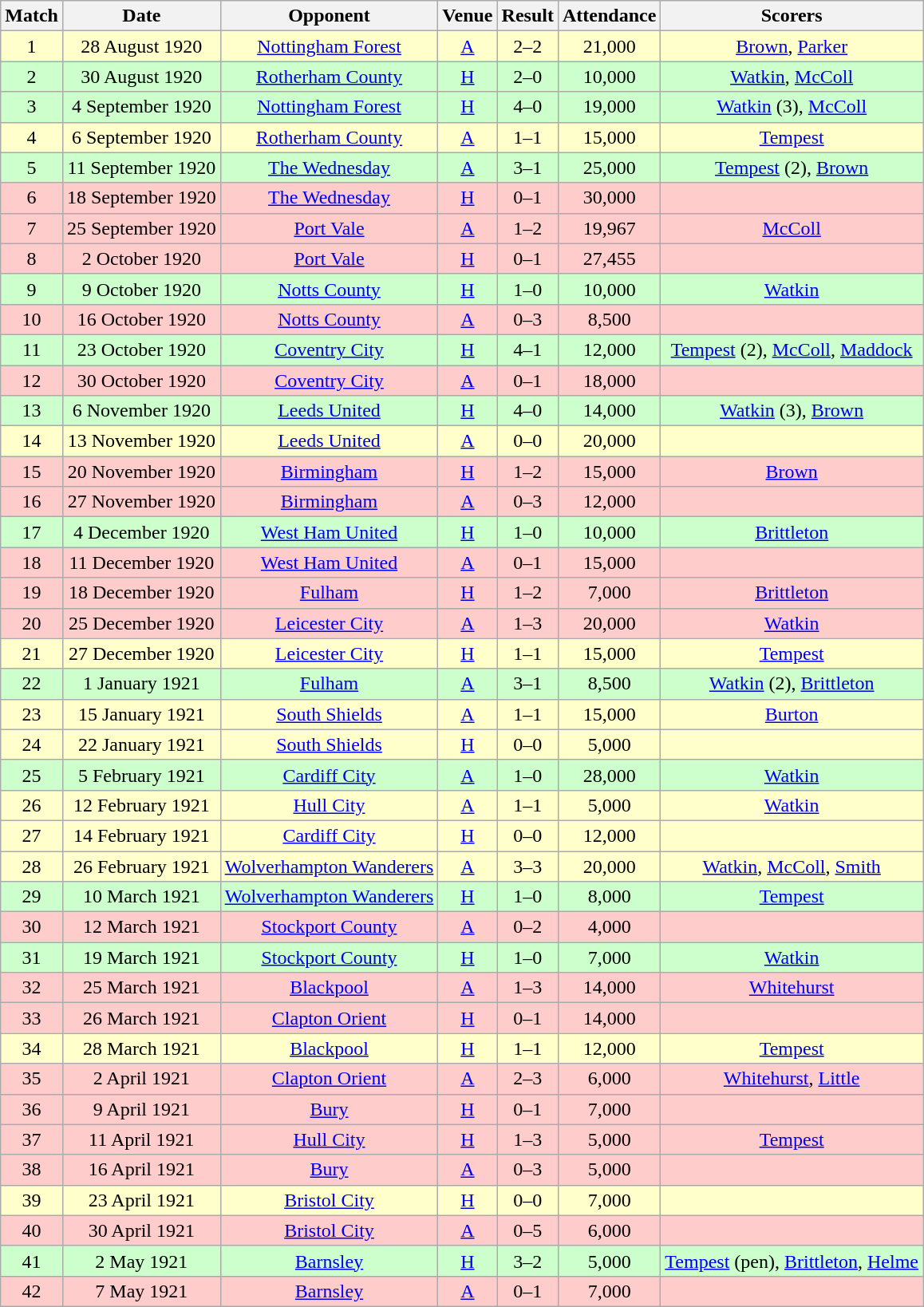<table class="wikitable" style="font-size:100%; text-align:center">
<tr>
<th>Match</th>
<th>Date</th>
<th>Opponent</th>
<th>Venue</th>
<th>Result</th>
<th>Attendance</th>
<th>Scorers</th>
</tr>
<tr style="background-color: #FFFFCC;">
<td>1</td>
<td>28 August 1920</td>
<td><a href='#'>Nottingham Forest</a></td>
<td><a href='#'>A</a></td>
<td>2–2</td>
<td>21,000</td>
<td><a href='#'>Brown</a>, <a href='#'>Parker</a></td>
</tr>
<tr style="background-color: #CCFFCC;">
<td>2</td>
<td>30 August 1920</td>
<td><a href='#'>Rotherham County</a></td>
<td><a href='#'>H</a></td>
<td>2–0</td>
<td>10,000</td>
<td><a href='#'>Watkin</a>, <a href='#'>McColl</a></td>
</tr>
<tr style="background-color: #CCFFCC;">
<td>3</td>
<td>4 September 1920</td>
<td><a href='#'>Nottingham Forest</a></td>
<td><a href='#'>H</a></td>
<td>4–0</td>
<td>19,000</td>
<td><a href='#'>Watkin</a> (3), <a href='#'>McColl</a></td>
</tr>
<tr style="background-color: #FFFFCC;">
<td>4</td>
<td>6 September 1920</td>
<td><a href='#'>Rotherham County</a></td>
<td><a href='#'>A</a></td>
<td>1–1</td>
<td>15,000</td>
<td><a href='#'>Tempest</a></td>
</tr>
<tr style="background-color: #CCFFCC;">
<td>5</td>
<td>11 September 1920</td>
<td><a href='#'>The Wednesday</a></td>
<td><a href='#'>A</a></td>
<td>3–1</td>
<td>25,000</td>
<td><a href='#'>Tempest</a> (2), <a href='#'>Brown</a></td>
</tr>
<tr style="background-color: #FFCCCC;">
<td>6</td>
<td>18 September 1920</td>
<td><a href='#'>The Wednesday</a></td>
<td><a href='#'>H</a></td>
<td>0–1</td>
<td>30,000</td>
<td></td>
</tr>
<tr style="background-color: #FFCCCC;">
<td>7</td>
<td>25 September 1920</td>
<td><a href='#'>Port Vale</a></td>
<td><a href='#'>A</a></td>
<td>1–2</td>
<td>19,967</td>
<td><a href='#'>McColl</a></td>
</tr>
<tr style="background-color: #FFCCCC;">
<td>8</td>
<td>2 October 1920</td>
<td><a href='#'>Port Vale</a></td>
<td><a href='#'>H</a></td>
<td>0–1</td>
<td>27,455</td>
<td></td>
</tr>
<tr style="background-color: #CCFFCC;">
<td>9</td>
<td>9 October 1920</td>
<td><a href='#'>Notts County</a></td>
<td><a href='#'>H</a></td>
<td>1–0</td>
<td>10,000</td>
<td><a href='#'>Watkin</a></td>
</tr>
<tr style="background-color: #FFCCCC;">
<td>10</td>
<td>16 October 1920</td>
<td><a href='#'>Notts County</a></td>
<td><a href='#'>A</a></td>
<td>0–3</td>
<td>8,500</td>
<td></td>
</tr>
<tr style="background-color: #CCFFCC;">
<td>11</td>
<td>23 October 1920</td>
<td><a href='#'>Coventry City</a></td>
<td><a href='#'>H</a></td>
<td>4–1</td>
<td>12,000</td>
<td><a href='#'>Tempest</a> (2), <a href='#'>McColl</a>, <a href='#'>Maddock</a></td>
</tr>
<tr style="background-color: #FFCCCC;">
<td>12</td>
<td>30 October 1920</td>
<td><a href='#'>Coventry City</a></td>
<td><a href='#'>A</a></td>
<td>0–1</td>
<td>18,000</td>
<td></td>
</tr>
<tr style="background-color: #CCFFCC;">
<td>13</td>
<td>6 November 1920</td>
<td><a href='#'>Leeds United</a></td>
<td><a href='#'>H</a></td>
<td>4–0</td>
<td>14,000</td>
<td><a href='#'>Watkin</a> (3), <a href='#'>Brown</a></td>
</tr>
<tr style="background-color: #FFFFCC;">
<td>14</td>
<td>13 November 1920</td>
<td><a href='#'>Leeds United</a></td>
<td><a href='#'>A</a></td>
<td>0–0</td>
<td>20,000</td>
<td></td>
</tr>
<tr style="background-color: #FFCCCC;">
<td>15</td>
<td>20 November 1920</td>
<td><a href='#'>Birmingham</a></td>
<td><a href='#'>H</a></td>
<td>1–2</td>
<td>15,000</td>
<td><a href='#'>Brown</a></td>
</tr>
<tr style="background-color: #FFCCCC;">
<td>16</td>
<td>27 November 1920</td>
<td><a href='#'>Birmingham</a></td>
<td><a href='#'>A</a></td>
<td>0–3</td>
<td>12,000</td>
<td></td>
</tr>
<tr style="background-color: #CCFFCC;">
<td>17</td>
<td>4 December 1920</td>
<td><a href='#'>West Ham United</a></td>
<td><a href='#'>H</a></td>
<td>1–0</td>
<td>10,000</td>
<td><a href='#'>Brittleton</a></td>
</tr>
<tr style="background-color: #FFCCCC;">
<td>18</td>
<td>11 December 1920</td>
<td><a href='#'>West Ham United</a></td>
<td><a href='#'>A</a></td>
<td>0–1</td>
<td>15,000</td>
<td></td>
</tr>
<tr style="background-color: #FFCCCC;">
<td>19</td>
<td>18 December 1920</td>
<td><a href='#'>Fulham</a></td>
<td><a href='#'>H</a></td>
<td>1–2</td>
<td>7,000</td>
<td><a href='#'>Brittleton</a></td>
</tr>
<tr style="background-color: #FFCCCC;">
<td>20</td>
<td>25 December 1920</td>
<td><a href='#'>Leicester City</a></td>
<td><a href='#'>A</a></td>
<td>1–3</td>
<td>20,000</td>
<td><a href='#'>Watkin</a></td>
</tr>
<tr style="background-color: #FFFFCC;">
<td>21</td>
<td>27 December 1920</td>
<td><a href='#'>Leicester City</a></td>
<td><a href='#'>H</a></td>
<td>1–1</td>
<td>15,000</td>
<td><a href='#'>Tempest</a></td>
</tr>
<tr style="background-color: #CCFFCC;">
<td>22</td>
<td>1 January 1921</td>
<td><a href='#'>Fulham</a></td>
<td><a href='#'>A</a></td>
<td>3–1</td>
<td>8,500</td>
<td><a href='#'>Watkin</a> (2), <a href='#'>Brittleton</a></td>
</tr>
<tr style="background-color: #FFFFCC;">
<td>23</td>
<td>15 January 1921</td>
<td><a href='#'>South Shields</a></td>
<td><a href='#'>A</a></td>
<td>1–1</td>
<td>15,000</td>
<td><a href='#'>Burton</a></td>
</tr>
<tr style="background-color: #FFFFCC;">
<td>24</td>
<td>22 January 1921</td>
<td><a href='#'>South Shields</a></td>
<td><a href='#'>H</a></td>
<td>0–0</td>
<td>5,000</td>
<td></td>
</tr>
<tr style="background-color: #CCFFCC;">
<td>25</td>
<td>5 February 1921</td>
<td><a href='#'>Cardiff City</a></td>
<td><a href='#'>A</a></td>
<td>1–0</td>
<td>28,000</td>
<td><a href='#'>Watkin</a></td>
</tr>
<tr style="background-color: #FFFFCC;">
<td>26</td>
<td>12 February 1921</td>
<td><a href='#'>Hull City</a></td>
<td><a href='#'>A</a></td>
<td>1–1</td>
<td>5,000</td>
<td><a href='#'>Watkin</a></td>
</tr>
<tr style="background-color: #FFFFCC;">
<td>27</td>
<td>14 February 1921</td>
<td><a href='#'>Cardiff City</a></td>
<td><a href='#'>H</a></td>
<td>0–0</td>
<td>12,000</td>
<td></td>
</tr>
<tr style="background-color: #FFFFCC;">
<td>28</td>
<td>26 February 1921</td>
<td><a href='#'>Wolverhampton Wanderers</a></td>
<td><a href='#'>A</a></td>
<td>3–3</td>
<td>20,000</td>
<td><a href='#'>Watkin</a>, <a href='#'>McColl</a>, <a href='#'>Smith</a></td>
</tr>
<tr style="background-color: #CCFFCC;">
<td>29</td>
<td>10 March 1921</td>
<td><a href='#'>Wolverhampton Wanderers</a></td>
<td><a href='#'>H</a></td>
<td>1–0</td>
<td>8,000</td>
<td><a href='#'>Tempest</a></td>
</tr>
<tr style="background-color: #FFCCCC;">
<td>30</td>
<td>12 March 1921</td>
<td><a href='#'>Stockport County</a></td>
<td><a href='#'>A</a></td>
<td>0–2</td>
<td>4,000</td>
<td></td>
</tr>
<tr style="background-color: #CCFFCC;">
<td>31</td>
<td>19 March 1921</td>
<td><a href='#'>Stockport County</a></td>
<td><a href='#'>H</a></td>
<td>1–0</td>
<td>7,000</td>
<td><a href='#'>Watkin</a></td>
</tr>
<tr style="background-color: #FFCCCC;">
<td>32</td>
<td>25 March 1921</td>
<td><a href='#'>Blackpool</a></td>
<td><a href='#'>A</a></td>
<td>1–3</td>
<td>14,000</td>
<td><a href='#'>Whitehurst</a></td>
</tr>
<tr style="background-color: #FFCCCC;">
<td>33</td>
<td>26 March 1921</td>
<td><a href='#'>Clapton Orient</a></td>
<td><a href='#'>H</a></td>
<td>0–1</td>
<td>14,000</td>
<td></td>
</tr>
<tr style="background-color: #FFFFCC;">
<td>34</td>
<td>28 March 1921</td>
<td><a href='#'>Blackpool</a></td>
<td><a href='#'>H</a></td>
<td>1–1</td>
<td>12,000</td>
<td><a href='#'>Tempest</a></td>
</tr>
<tr style="background-color: #FFCCCC;">
<td>35</td>
<td>2 April 1921</td>
<td><a href='#'>Clapton Orient</a></td>
<td><a href='#'>A</a></td>
<td>2–3</td>
<td>6,000</td>
<td><a href='#'>Whitehurst</a>, <a href='#'>Little</a></td>
</tr>
<tr style="background-color: #FFCCCC;">
<td>36</td>
<td>9 April 1921</td>
<td><a href='#'>Bury</a></td>
<td><a href='#'>H</a></td>
<td>0–1</td>
<td>7,000</td>
<td></td>
</tr>
<tr style="background-color: #FFCCCC;">
<td>37</td>
<td>11 April 1921</td>
<td><a href='#'>Hull City</a></td>
<td><a href='#'>H</a></td>
<td>1–3</td>
<td>5,000</td>
<td><a href='#'>Tempest</a></td>
</tr>
<tr style="background-color: #FFCCCC;">
<td>38</td>
<td>16 April 1921</td>
<td><a href='#'>Bury</a></td>
<td><a href='#'>A</a></td>
<td>0–3</td>
<td>5,000</td>
<td></td>
</tr>
<tr style="background-color: #FFFFCC;">
<td>39</td>
<td>23 April 1921</td>
<td><a href='#'>Bristol City</a></td>
<td><a href='#'>H</a></td>
<td>0–0</td>
<td>7,000</td>
<td></td>
</tr>
<tr style="background-color: #FFCCCC;">
<td>40</td>
<td>30 April 1921</td>
<td><a href='#'>Bristol City</a></td>
<td><a href='#'>A</a></td>
<td>0–5</td>
<td>6,000</td>
<td></td>
</tr>
<tr style="background-color: #CCFFCC;">
<td>41</td>
<td>2 May 1921</td>
<td><a href='#'>Barnsley</a></td>
<td><a href='#'>H</a></td>
<td>3–2</td>
<td>5,000</td>
<td><a href='#'>Tempest</a> (pen), <a href='#'>Brittleton</a>, <a href='#'>Helme</a></td>
</tr>
<tr style="background-color: #FFCCCC;">
<td>42</td>
<td>7 May 1921</td>
<td><a href='#'>Barnsley</a></td>
<td><a href='#'>A</a></td>
<td>0–1</td>
<td>7,000</td>
<td></td>
</tr>
</table>
